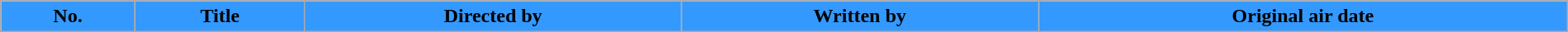<table class="wikitable plainrowheaders" style="width:100%; background:#fff;">
<tr>
<th style="background:#39f;">No.</th>
<th style="background:#39f;">Title</th>
<th style="background:#39f;">Directed by</th>
<th style="background:#39f;">Written by</th>
<th style="background:#39f;">Original air date<br>




</th>
</tr>
</table>
